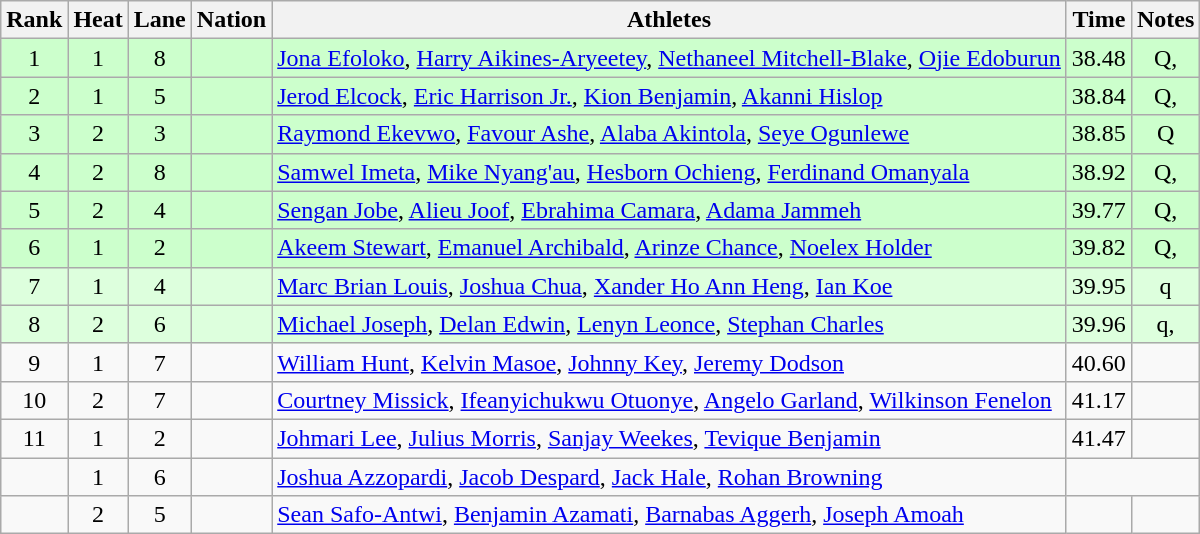<table class="wikitable sortable" style="text-align:center">
<tr>
<th>Rank</th>
<th>Heat</th>
<th>Lane</th>
<th>Nation</th>
<th>Athletes</th>
<th>Time</th>
<th>Notes</th>
</tr>
<tr bgcolor=ccffcc>
<td>1</td>
<td>1</td>
<td>8</td>
<td align="left"></td>
<td align="left"><a href='#'>Jona Efoloko</a>, <a href='#'>Harry Aikines-Aryeetey</a>, <a href='#'>Nethaneel Mitchell-Blake</a>, <a href='#'>Ojie Edoburun</a></td>
<td>38.48</td>
<td>Q, </td>
</tr>
<tr bgcolor=ccffcc>
<td>2</td>
<td>1</td>
<td>5</td>
<td align="left"></td>
<td align="left"><a href='#'>Jerod Elcock</a>, <a href='#'>Eric Harrison Jr.</a>, <a href='#'>Kion Benjamin</a>, <a href='#'>Akanni Hislop</a></td>
<td>38.84</td>
<td>Q, </td>
</tr>
<tr bgcolor=ccffcc>
<td>3</td>
<td>2</td>
<td>3</td>
<td align="left"></td>
<td align="left"><a href='#'>Raymond Ekevwo</a>, <a href='#'>Favour Ashe</a>, <a href='#'>Alaba Akintola</a>, <a href='#'>Seye Ogunlewe</a></td>
<td>38.85</td>
<td>Q</td>
</tr>
<tr bgcolor=ccffcc>
<td>4</td>
<td>2</td>
<td>8</td>
<td align="left"></td>
<td align="left"><a href='#'>Samwel Imeta</a>, <a href='#'>Mike Nyang'au</a>, <a href='#'>Hesborn Ochieng</a>, <a href='#'>Ferdinand Omanyala</a></td>
<td>38.92</td>
<td>Q, </td>
</tr>
<tr bgcolor=ccffcc>
<td>5</td>
<td>2</td>
<td>4</td>
<td align="left"></td>
<td align="left"><a href='#'>Sengan Jobe</a>, <a href='#'>Alieu Joof</a>, <a href='#'>Ebrahima Camara</a>, <a href='#'>Adama Jammeh</a></td>
<td>39.77</td>
<td>Q, </td>
</tr>
<tr bgcolor=ccffcc>
<td>6</td>
<td>1</td>
<td>2</td>
<td align="left"></td>
<td align="left"><a href='#'>Akeem Stewart</a>, <a href='#'>Emanuel Archibald</a>, <a href='#'>Arinze Chance</a>, <a href='#'>Noelex Holder</a></td>
<td>39.82</td>
<td>Q, </td>
</tr>
<tr bgcolor=ddffdd>
<td>7</td>
<td>1</td>
<td>4</td>
<td align="left"></td>
<td align="left"><a href='#'>Marc Brian Louis</a>, <a href='#'>Joshua Chua</a>, <a href='#'>Xander Ho Ann Heng</a>, <a href='#'>Ian Koe</a></td>
<td>39.95</td>
<td>q</td>
</tr>
<tr bgcolor=ddffdd>
<td>8</td>
<td>2</td>
<td>6</td>
<td align="left"></td>
<td align="left"><a href='#'>Michael Joseph</a>, <a href='#'>Delan Edwin</a>, <a href='#'>Lenyn Leonce</a>, <a href='#'>Stephan Charles</a></td>
<td>39.96</td>
<td>q, </td>
</tr>
<tr>
<td>9</td>
<td>1</td>
<td>7</td>
<td align="left"></td>
<td align="left"><a href='#'>William Hunt</a>, <a href='#'>Kelvin Masoe</a>, <a href='#'>Johnny Key</a>, <a href='#'>Jeremy Dodson</a></td>
<td>40.60</td>
<td></td>
</tr>
<tr>
<td>10</td>
<td>2</td>
<td>7</td>
<td align="left"></td>
<td align="left"><a href='#'>Courtney Missick</a>, <a href='#'>Ifeanyichukwu Otuonye</a>, <a href='#'>Angelo Garland</a>, <a href='#'>Wilkinson Fenelon</a></td>
<td>41.17</td>
<td></td>
</tr>
<tr>
<td>11</td>
<td>1</td>
<td>2</td>
<td align="left"></td>
<td align="left"><a href='#'>Johmari Lee</a>, <a href='#'>Julius Morris</a>, <a href='#'>Sanjay Weekes</a>, <a href='#'>Tevique Benjamin</a></td>
<td>41.47</td>
<td></td>
</tr>
<tr>
<td></td>
<td>1</td>
<td>6</td>
<td align="left"></td>
<td align="left"><a href='#'>Joshua Azzopardi</a>, <a href='#'>Jacob Despard</a>, <a href='#'>Jack Hale</a>, <a href='#'>Rohan Browning</a></td>
<td colspan=2></td>
</tr>
<tr>
<td></td>
<td>2</td>
<td>5</td>
<td align="left"></td>
<td align="left"><a href='#'>Sean Safo-Antwi</a>, <a href='#'>Benjamin Azamati</a>, <a href='#'>Barnabas Aggerh</a>, <a href='#'>Joseph Amoah</a></td>
<td></td>
<td></td>
</tr>
</table>
